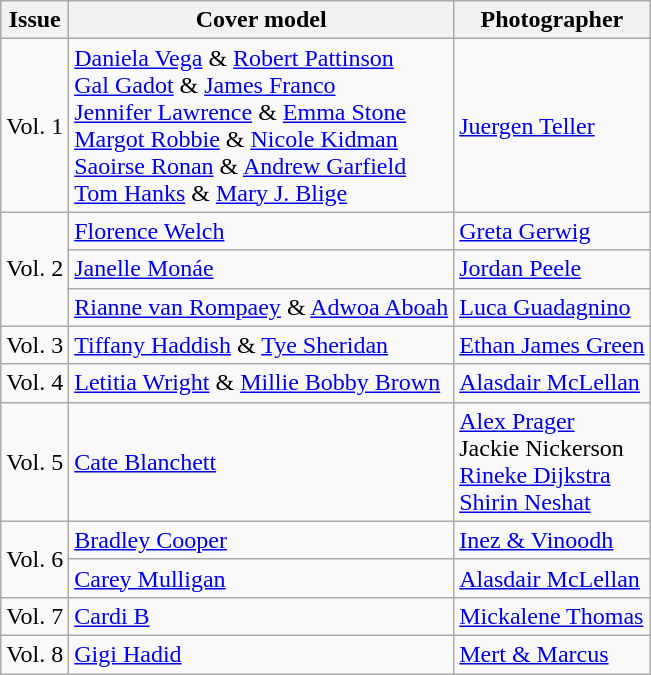<table class="sortable wikitable">
<tr>
<th>Issue</th>
<th>Cover model</th>
<th>Photographer</th>
</tr>
<tr>
<td>Vol. 1</td>
<td><a href='#'>Daniela Vega</a> & <a href='#'>Robert Pattinson</a><br><a href='#'>Gal Gadot</a> & <a href='#'>James Franco</a><br><a href='#'>Jennifer Lawrence</a> & <a href='#'>Emma Stone</a><br><a href='#'>Margot Robbie</a> & <a href='#'>Nicole Kidman</a><br><a href='#'>Saoirse Ronan</a> & <a href='#'>Andrew Garfield</a><br><a href='#'>Tom Hanks</a> & <a href='#'>Mary J. Blige</a></td>
<td><a href='#'>Juergen Teller</a></td>
</tr>
<tr>
<td rowspan=3>Vol. 2</td>
<td><a href='#'>Florence Welch</a></td>
<td><a href='#'>Greta Gerwig</a></td>
</tr>
<tr>
<td><a href='#'>Janelle Monáe</a></td>
<td><a href='#'>Jordan Peele</a></td>
</tr>
<tr>
<td><a href='#'>Rianne van Rompaey</a> & <a href='#'>Adwoa Aboah</a></td>
<td><a href='#'>Luca Guadagnino</a></td>
</tr>
<tr>
<td>Vol. 3</td>
<td><a href='#'>Tiffany Haddish</a> & <a href='#'>Tye Sheridan</a></td>
<td><a href='#'>Ethan James Green</a></td>
</tr>
<tr>
<td>Vol. 4</td>
<td><a href='#'>Letitia Wright</a> & <a href='#'>Millie Bobby Brown</a></td>
<td><a href='#'>Alasdair McLellan</a></td>
</tr>
<tr>
<td>Vol. 5</td>
<td><a href='#'>Cate Blanchett</a></td>
<td><a href='#'>Alex Prager</a> <br> Jackie Nickerson <br> <a href='#'>Rineke Dijkstra</a> <br> <a href='#'>Shirin Neshat</a></td>
</tr>
<tr>
<td rowspan=2>Vol. 6</td>
<td><a href='#'>Bradley Cooper</a></td>
<td><a href='#'>Inez & Vinoodh</a></td>
</tr>
<tr>
<td><a href='#'>Carey Mulligan</a></td>
<td><a href='#'>Alasdair McLellan</a></td>
</tr>
<tr>
<td>Vol. 7</td>
<td><a href='#'>Cardi B</a></td>
<td><a href='#'>Mickalene Thomas</a></td>
</tr>
<tr>
<td>Vol. 8</td>
<td><a href='#'>Gigi Hadid</a></td>
<td><a href='#'>Mert & Marcus</a></td>
</tr>
</table>
